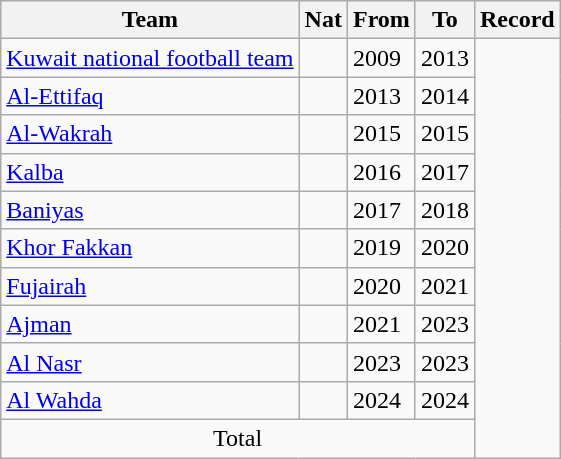<table class="wikitable" style="text-align: center">
<tr>
<th rowspan="1">Team</th>
<th rowspan="1">Nat</th>
<th rowspan="1">From</th>
<th rowspan="1">To</th>
<th colspan="5">Record</th>
</tr>
<tr>
<td align="left"><a href='#'>Kuwait national football team</a></td>
<td></td>
<td align="left">2009</td>
<td align="left">2013<br></td>
</tr>
<tr>
<td align="left"><a href='#'>Al-Ettifaq</a></td>
<td></td>
<td align="left">2013</td>
<td align="left">2014<br></td>
</tr>
<tr>
<td align="left"><a href='#'>Al-Wakrah</a></td>
<td></td>
<td align="left">2015</td>
<td align="left">2015<br></td>
</tr>
<tr>
<td align="left"><a href='#'>Kalba</a></td>
<td></td>
<td align="left">2016</td>
<td align="left">2017<br></td>
</tr>
<tr>
<td align="left"><a href='#'>Baniyas</a></td>
<td></td>
<td align="left">2017</td>
<td align="left">2018<br></td>
</tr>
<tr>
<td align="left"><a href='#'>Khor Fakkan</a></td>
<td></td>
<td align="left">2019</td>
<td align="left">2020<br></td>
</tr>
<tr>
<td align="left"><a href='#'>Fujairah</a></td>
<td></td>
<td align="left">2020</td>
<td align="left">2021<br></td>
</tr>
<tr>
<td align="left"><a href='#'>Ajman</a></td>
<td></td>
<td align="left">2021</td>
<td align="left">2023<br></td>
</tr>
<tr>
<td align="left"><a href='#'>Al Nasr</a></td>
<td></td>
<td align="left">2023</td>
<td align="left">2023<br></td>
</tr>
<tr>
<td align="left"><a href='#'>Al Wahda</a></td>
<td></td>
<td align="left">2024</td>
<td align="left">2024<br></td>
</tr>
<tr>
<td colspan=4 align="center">Total<br></td>
</tr>
</table>
